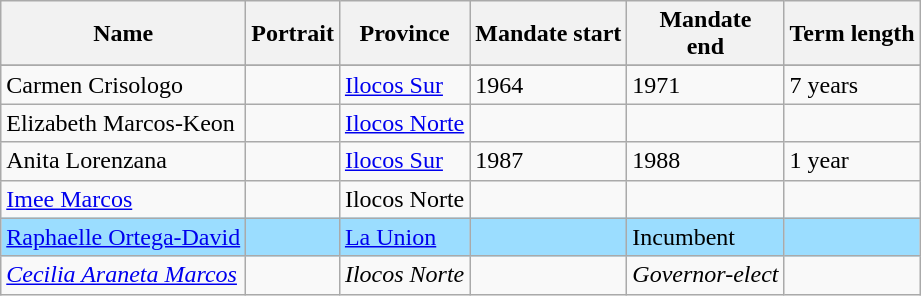<table class="wikitable sortable">
<tr>
<th>Name</th>
<th>Portrait</th>
<th>Province</th>
<th>Mandate start</th>
<th>Mandate<br>end</th>
<th>Term length</th>
</tr>
<tr>
</tr>
<tr>
<td>Carmen Crisologo</td>
<td></td>
<td><a href='#'>Ilocos Sur</a></td>
<td>1964</td>
<td>1971</td>
<td>7 years</td>
</tr>
<tr>
<td>Elizabeth Marcos-Keon</td>
<td></td>
<td><a href='#'>Ilocos Norte</a></td>
<td></td>
<td></td>
<td></td>
</tr>
<tr>
<td>Anita Lorenzana</td>
<td></td>
<td><a href='#'>Ilocos Sur</a></td>
<td>1987</td>
<td>1988</td>
<td>1 year</td>
</tr>
<tr>
<td><a href='#'>Imee Marcos</a></td>
<td align=center></td>
<td>Ilocos Norte</td>
<td></td>
<td></td>
<td></td>
</tr>
<tr>
<td style="background-color: #9BDDFF"><a href='#'>Raphaelle Ortega-David</a></td>
<td style="background-color: #9BDDFF"></td>
<td style="background-color: #9BDDFF"><a href='#'>La Union</a></td>
<td style="background-color: #9BDDFF"></td>
<td style="background-color: #9BDDFF">Incumbent</td>
<td style="background-color: #9BDDFF"></td>
</tr>
<tr>
<td><em><a href='#'>Cecilia Araneta Marcos</a></em></td>
<td></td>
<td><em>Ilocos Norte</em></td>
<td><em></em></td>
<td><em>Governor-elect</em></td>
<td><em></em></td>
</tr>
</table>
